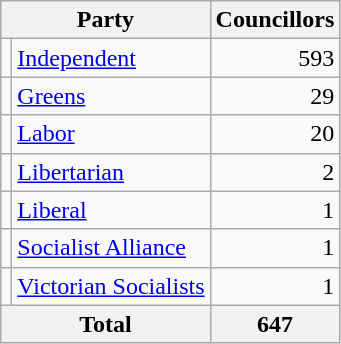<table class="wikitable">
<tr>
<th colspan=2>Party</th>
<th>Councillors</th>
</tr>
<tr>
<td></td>
<td><a href='#'>Independent</a></td>
<td align=right>593</td>
</tr>
<tr>
<td></td>
<td><a href='#'>Greens</a></td>
<td align=right>29</td>
</tr>
<tr>
<td></td>
<td><a href='#'>Labor</a></td>
<td align=right>20</td>
</tr>
<tr>
<td></td>
<td><a href='#'>Libertarian</a></td>
<td align=right>2</td>
</tr>
<tr>
<td></td>
<td><a href='#'>Liberal</a></td>
<td align=right>1</td>
</tr>
<tr>
<td></td>
<td><a href='#'>Socialist Alliance</a></td>
<td align=right>1</td>
</tr>
<tr>
<td></td>
<td><a href='#'>Victorian Socialists</a></td>
<td align=right>1</td>
</tr>
<tr>
<th colspan="2">Total</th>
<th>647</th>
</tr>
</table>
